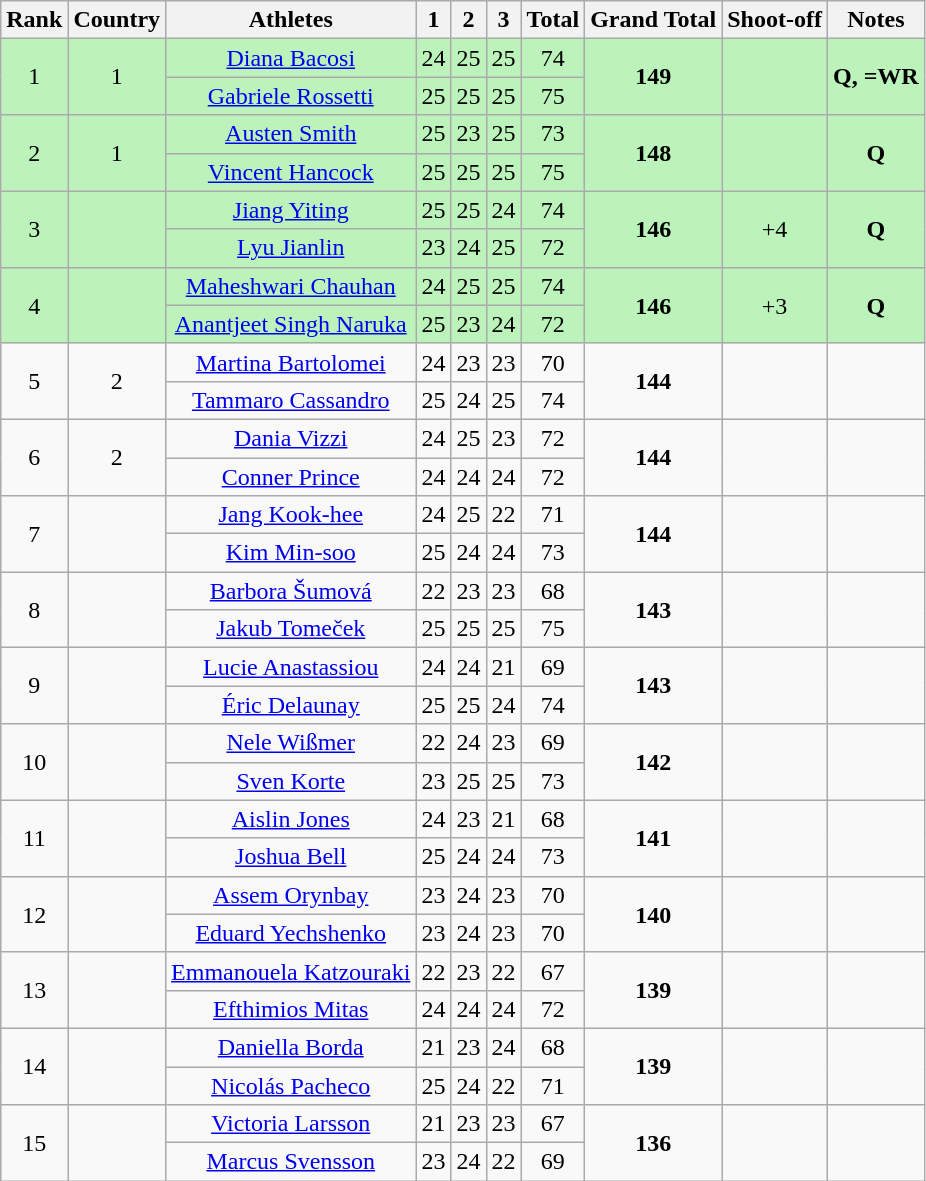<table class="wikitable sortable" style="text-align:center">
<tr>
<th>Rank</th>
<th>Country</th>
<th>Athletes</th>
<th>1</th>
<th>2</th>
<th>3</th>
<th>Total</th>
<th>Grand Total</th>
<th class="unsortable">Shoot-off</th>
<th class="unsortable">Notes</th>
</tr>
<tr bgcolor="#BBF3BB">
<td rowspan=2>1</td>
<td rowspan=2> 1</td>
<td><a href='#'>Diana Bacosi</a></td>
<td>24</td>
<td>25</td>
<td>25</td>
<td>74</td>
<td rowspan=2><strong>149</strong></td>
<td rowspan =2></td>
<td rowspan=2><strong>Q, =WR</strong></td>
</tr>
<tr bgcolor="#BBF3BB">
<td><a href='#'>Gabriele Rossetti</a></td>
<td>25</td>
<td>25</td>
<td>25</td>
<td>75</td>
</tr>
<tr bgcolor="#BBF3BB">
<td rowspan=2>2</td>
<td rowspan=2> 1</td>
<td><a href='#'>Austen Smith</a></td>
<td>25</td>
<td>23</td>
<td>25</td>
<td>73</td>
<td rowspan=2><strong>148</strong></td>
<td rowspan =2></td>
<td rowspan=2><strong>Q</strong></td>
</tr>
<tr bgcolor="#BBF3BB">
<td><a href='#'>Vincent Hancock</a></td>
<td>25</td>
<td>25</td>
<td>25</td>
<td>75</td>
</tr>
<tr bgcolor="#BBF3BB">
<td rowspan=2>3</td>
<td rowspan=2></td>
<td><a href='#'>Jiang Yiting</a></td>
<td>25</td>
<td>25</td>
<td>24</td>
<td>74</td>
<td rowspan=2><strong>146</strong></td>
<td rowspan =2>+4</td>
<td rowspan=2><strong>Q</strong></td>
</tr>
<tr bgcolor="#BBF3BB">
<td><a href='#'>Lyu Jianlin</a></td>
<td>23</td>
<td>24</td>
<td>25</td>
<td>72</td>
</tr>
<tr bgcolor="#BBF3BB">
<td rowspan=2>4</td>
<td rowspan=2></td>
<td><a href='#'>Maheshwari Chauhan</a></td>
<td>24</td>
<td>25</td>
<td>25</td>
<td>74</td>
<td rowspan=2><strong>146</strong></td>
<td rowspan =2>+3</td>
<td rowspan=2><strong>Q</strong></td>
</tr>
<tr bgcolor="#BBF3BB">
<td><a href='#'>Anantjeet Singh Naruka</a></td>
<td>25</td>
<td>23</td>
<td>24</td>
<td>72</td>
</tr>
<tr>
<td rowspan=2>5</td>
<td rowspan=2> 2</td>
<td><a href='#'>Martina Bartolomei</a></td>
<td>24</td>
<td>23</td>
<td>23</td>
<td>70</td>
<td rowspan=2><strong>144</strong></td>
<td rowspan =2></td>
<td rowspan=2></td>
</tr>
<tr>
<td><a href='#'>Tammaro Cassandro</a></td>
<td>25</td>
<td>24</td>
<td>25</td>
<td>74</td>
</tr>
<tr>
<td rowspan=2>6</td>
<td rowspan=2> 2</td>
<td><a href='#'>Dania Vizzi</a></td>
<td>24</td>
<td>25</td>
<td>23</td>
<td>72</td>
<td rowspan=2><strong>144</strong></td>
<td rowspan =2></td>
<td rowspan=2></td>
</tr>
<tr>
<td><a href='#'>Conner Prince</a></td>
<td>24</td>
<td>24</td>
<td>24</td>
<td>72</td>
</tr>
<tr>
<td rowspan=2>7</td>
<td rowspan=2></td>
<td><a href='#'>Jang Kook-hee</a></td>
<td>24</td>
<td>25</td>
<td>22</td>
<td>71</td>
<td rowspan=2><strong>144</strong></td>
<td rowspan =2></td>
<td rowspan=2></td>
</tr>
<tr>
<td><a href='#'>Kim Min-soo</a></td>
<td>25</td>
<td>24</td>
<td>24</td>
<td>73</td>
</tr>
<tr>
<td rowspan=2>8</td>
<td rowspan=2></td>
<td><a href='#'>Barbora Šumová</a></td>
<td>22</td>
<td>23</td>
<td>23</td>
<td>68</td>
<td rowspan=2><strong>143</strong></td>
<td rowspan =2></td>
<td rowspan=2></td>
</tr>
<tr>
<td><a href='#'>Jakub Tomeček</a></td>
<td>25</td>
<td>25</td>
<td>25</td>
<td>75</td>
</tr>
<tr>
<td rowspan=2>9</td>
<td rowspan=2></td>
<td><a href='#'>Lucie Anastassiou</a></td>
<td>24</td>
<td>24</td>
<td>21</td>
<td>69</td>
<td rowspan=2><strong>143</strong></td>
<td rowspan =2></td>
<td rowspan=2></td>
</tr>
<tr>
<td><a href='#'>Éric Delaunay</a></td>
<td>25</td>
<td>25</td>
<td>24</td>
<td>74</td>
</tr>
<tr>
<td rowspan=2>10</td>
<td rowspan=2></td>
<td><a href='#'>Nele Wißmer</a></td>
<td>22</td>
<td>24</td>
<td>23</td>
<td>69</td>
<td rowspan=2><strong>142</strong></td>
<td rowspan =2></td>
<td rowspan=2></td>
</tr>
<tr>
<td><a href='#'>Sven Korte</a></td>
<td>23</td>
<td>25</td>
<td>25</td>
<td>73</td>
</tr>
<tr>
<td rowspan=2>11</td>
<td rowspan=2></td>
<td><a href='#'>Aislin Jones</a></td>
<td>24</td>
<td>23</td>
<td>21</td>
<td>68</td>
<td rowspan=2><strong>141</strong></td>
<td rowspan =2></td>
<td rowspan=2></td>
</tr>
<tr>
<td><a href='#'>Joshua Bell</a></td>
<td>25</td>
<td>24</td>
<td>24</td>
<td>73</td>
</tr>
<tr>
<td rowspan=2>12</td>
<td rowspan=2></td>
<td><a href='#'>Assem Orynbay</a></td>
<td>23</td>
<td>24</td>
<td>23</td>
<td>70</td>
<td rowspan=2><strong>140</strong></td>
<td rowspan =2></td>
<td rowspan=2></td>
</tr>
<tr>
<td><a href='#'>Eduard Yechshenko</a></td>
<td>23</td>
<td>24</td>
<td>23</td>
<td>70</td>
</tr>
<tr>
<td rowspan=2>13</td>
<td rowspan=2></td>
<td><a href='#'>Emmanouela Katzouraki</a></td>
<td>22</td>
<td>23</td>
<td>22</td>
<td>67</td>
<td rowspan=2><strong>139</strong></td>
<td rowspan =2></td>
<td rowspan=2></td>
</tr>
<tr>
<td><a href='#'>Efthimios Mitas</a></td>
<td>24</td>
<td>24</td>
<td>24</td>
<td>72</td>
</tr>
<tr>
<td rowspan=2>14</td>
<td rowspan=2></td>
<td><a href='#'>Daniella Borda</a></td>
<td>21</td>
<td>23</td>
<td>24</td>
<td>68</td>
<td rowspan=2><strong>139</strong></td>
<td rowspan =2></td>
<td rowspan=2></td>
</tr>
<tr>
<td><a href='#'>Nicolás Pacheco</a></td>
<td>25</td>
<td>24</td>
<td>22</td>
<td>71</td>
</tr>
<tr>
<td rowspan=2>15</td>
<td rowspan=2></td>
<td><a href='#'>Victoria Larsson</a></td>
<td>21</td>
<td>23</td>
<td>23</td>
<td>67</td>
<td rowspan=2><strong>136</strong></td>
<td rowspan =2></td>
<td rowspan=2></td>
</tr>
<tr>
<td><a href='#'>Marcus Svensson</a></td>
<td>23</td>
<td>24</td>
<td>22</td>
<td>69</td>
</tr>
</table>
